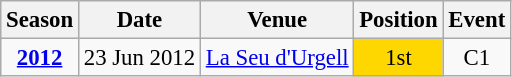<table class="wikitable" style="text-align:center; font-size:95%;">
<tr>
<th>Season</th>
<th>Date</th>
<th>Venue</th>
<th>Position</th>
<th>Event</th>
</tr>
<tr>
<td><strong><a href='#'>2012</a></strong></td>
<td align=right>23 Jun 2012</td>
<td align=left><a href='#'>La Seu d'Urgell</a></td>
<td bgcolor=gold>1st</td>
<td>C1</td>
</tr>
</table>
